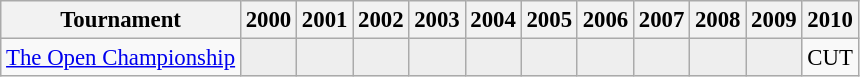<table class="wikitable" style="font-size:95%;text-align:center;">
<tr>
<th>Tournament</th>
<th>2000</th>
<th>2001</th>
<th>2002</th>
<th>2003</th>
<th>2004</th>
<th>2005</th>
<th>2006</th>
<th>2007</th>
<th>2008</th>
<th>2009</th>
<th>2010</th>
</tr>
<tr>
<td align=left><a href='#'>The Open Championship</a></td>
<td style="background:#eeeeee;"></td>
<td style="background:#eeeeee;"></td>
<td style="background:#eeeeee;"></td>
<td style="background:#eeeeee;"></td>
<td style="background:#eeeeee;"></td>
<td style="background:#eeeeee;"></td>
<td style="background:#eeeeee;"></td>
<td style="background:#eeeeee;"></td>
<td style="background:#eeeeee;"></td>
<td style="background:#eeeeee;"></td>
<td>CUT</td>
</tr>
</table>
